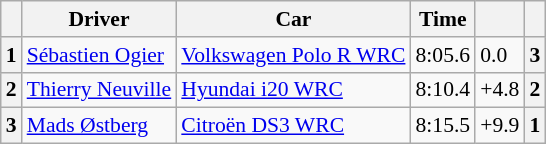<table class="wikitable" style="text-align: left; font-size: 90%;">
<tr>
<th></th>
<th>Driver</th>
<th>Car</th>
<th>Time</th>
<th></th>
<th></th>
</tr>
<tr>
<th>1</th>
<td> <a href='#'>Sébastien Ogier</a></td>
<td><a href='#'>Volkswagen Polo R WRC</a></td>
<td>8:05.6</td>
<td>0.0</td>
<th>3</th>
</tr>
<tr>
<th>2</th>
<td> <a href='#'>Thierry Neuville</a></td>
<td><a href='#'>Hyundai i20 WRC</a></td>
<td>8:10.4</td>
<td>+4.8</td>
<th>2</th>
</tr>
<tr>
<th>3</th>
<td> <a href='#'>Mads Østberg</a></td>
<td><a href='#'>Citroën DS3 WRC</a></td>
<td>8:15.5</td>
<td>+9.9</td>
<th>1</th>
</tr>
</table>
